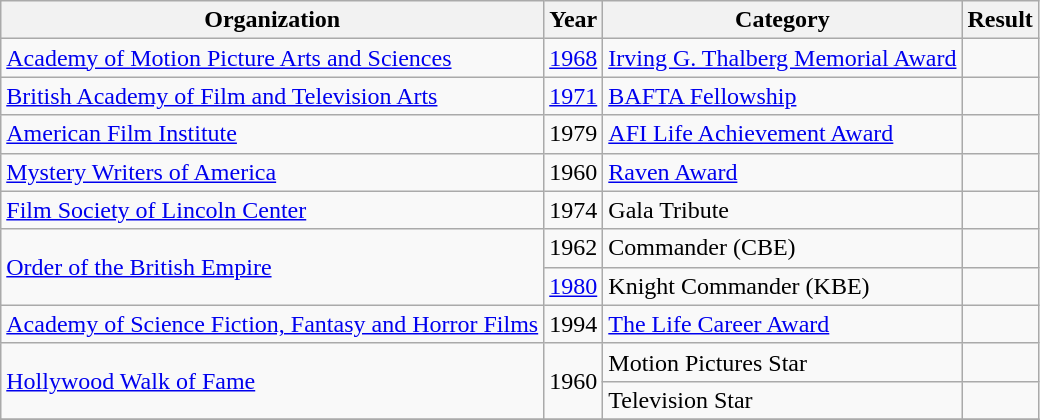<table class="wikitable unsortable">
<tr align="center">
<th>Organization</th>
<th>Year</th>
<th>Category</th>
<th>Result</th>
</tr>
<tr>
<td><a href='#'>Academy of Motion Picture Arts and Sciences</a></td>
<td><a href='#'>1968</a></td>
<td><a href='#'>Irving G. Thalberg Memorial Award</a></td>
<td></td>
</tr>
<tr>
<td><a href='#'>British Academy of Film and Television Arts</a></td>
<td><a href='#'>1971</a></td>
<td><a href='#'>BAFTA Fellowship</a></td>
<td></td>
</tr>
<tr>
<td><a href='#'>American Film Institute</a></td>
<td>1979</td>
<td><a href='#'>AFI Life Achievement Award</a></td>
<td></td>
</tr>
<tr>
<td><a href='#'>Mystery Writers of America</a></td>
<td>1960</td>
<td><a href='#'>Raven Award</a></td>
<td></td>
</tr>
<tr>
<td><a href='#'>Film Society of Lincoln Center</a></td>
<td>1974</td>
<td>Gala Tribute</td>
<td></td>
</tr>
<tr>
<td rowspan=2><a href='#'>Order of the British Empire</a></td>
<td>1962</td>
<td>Commander (CBE)</td>
<td></td>
</tr>
<tr>
<td><a href='#'>1980</a></td>
<td>Knight Commander (KBE)</td>
<td></td>
</tr>
<tr>
<td><a href='#'>Academy of Science Fiction, Fantasy and Horror Films</a></td>
<td>1994</td>
<td><a href='#'>The Life Career Award</a></td>
<td></td>
</tr>
<tr>
<td rowspan=2><a href='#'>Hollywood Walk of Fame</a></td>
<td rowspan=2>1960</td>
<td>Motion Pictures Star</td>
<td></td>
</tr>
<tr>
<td>Television Star</td>
<td></td>
</tr>
<tr>
</tr>
</table>
